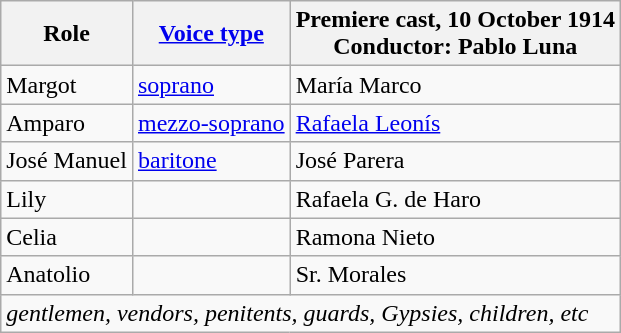<table class="wikitable">
<tr>
<th>Role</th>
<th><a href='#'>Voice type</a></th>
<th>Premiere cast, 10 October 1914<br>Conductor: Pablo Luna</th>
</tr>
<tr>
<td>Margot</td>
<td><a href='#'>soprano</a></td>
<td>María Marco</td>
</tr>
<tr>
<td>Amparo</td>
<td><a href='#'>mezzo-soprano</a></td>
<td><a href='#'>Rafaela Leonís</a></td>
</tr>
<tr>
<td>José Manuel</td>
<td><a href='#'>baritone</a></td>
<td>José Parera</td>
</tr>
<tr>
<td>Lily</td>
<td></td>
<td>Rafaela G. de Haro</td>
</tr>
<tr>
<td>Celia</td>
<td></td>
<td>Ramona Nieto</td>
</tr>
<tr>
<td>Anatolio</td>
<td></td>
<td>Sr. Morales</td>
</tr>
<tr>
<td colspan="3"><em>gentlemen, vendors, penitents, guards, Gypsies, children, etc</em></td>
</tr>
</table>
